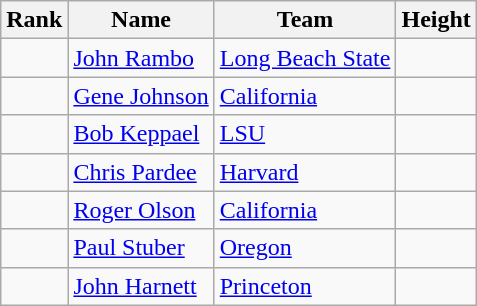<table class="wikitable sortable" style="text-align:center">
<tr>
<th>Rank</th>
<th>Name</th>
<th>Team</th>
<th>Height</th>
</tr>
<tr>
<td></td>
<td align=left><a href='#'>John Rambo</a></td>
<td align=left><a href='#'>Long Beach State</a></td>
<td></td>
</tr>
<tr>
<td></td>
<td align=left><a href='#'>Gene Johnson</a></td>
<td align=left><a href='#'>California</a></td>
<td></td>
</tr>
<tr>
<td></td>
<td align=left><a href='#'>Bob Keppael</a></td>
<td align="left"><a href='#'>LSU</a></td>
<td></td>
</tr>
<tr>
<td></td>
<td align=left><a href='#'>Chris Pardee</a></td>
<td align="left"><a href='#'>Harvard</a></td>
<td></td>
</tr>
<tr>
<td></td>
<td align=left><a href='#'>Roger Olson</a></td>
<td align="left"><a href='#'>California</a></td>
<td></td>
</tr>
<tr>
<td></td>
<td align=left><a href='#'>Paul Stuber</a></td>
<td align="left"><a href='#'>Oregon</a></td>
<td></td>
</tr>
<tr>
<td></td>
<td align=left><a href='#'>John Harnett</a></td>
<td align="left"><a href='#'>Princeton</a></td>
<td></td>
</tr>
</table>
